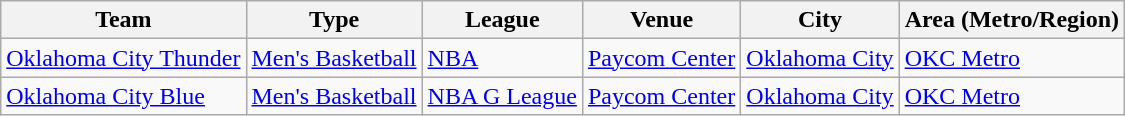<table class="wikitable">
<tr ">
<th>Team</th>
<th>Type</th>
<th>League</th>
<th>Venue</th>
<th>City</th>
<th>Area (Metro/Region)</th>
</tr>
<tr>
<td><a href='#'>Oklahoma City Thunder</a></td>
<td><a href='#'>Men's Basketball</a></td>
<td><a href='#'>NBA</a></td>
<td><a href='#'>Paycom Center</a></td>
<td><a href='#'>Oklahoma City</a></td>
<td><a href='#'>OKC Metro</a></td>
</tr>
<tr>
<td><a href='#'>Oklahoma City Blue</a></td>
<td><a href='#'>Men's Basketball</a></td>
<td><a href='#'>NBA G League</a></td>
<td><a href='#'>Paycom Center</a></td>
<td><a href='#'>Oklahoma City</a></td>
<td><a href='#'>OKC Metro</a></td>
</tr>
</table>
